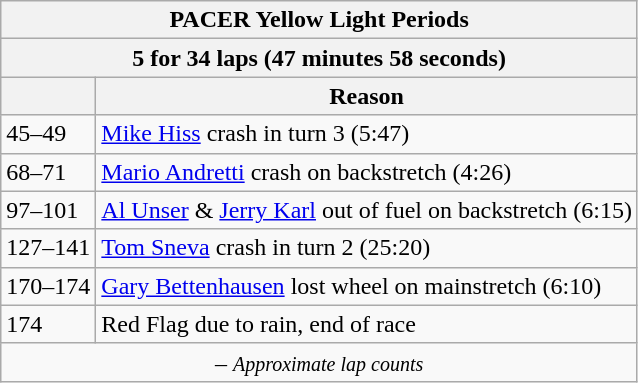<table class="wikitable">
<tr>
<th colspan=2>PACER Yellow Light Periods</th>
</tr>
<tr>
<th colspan=2>5 for 34 laps (47 minutes 58 seconds)</th>
</tr>
<tr>
<th></th>
<th>Reason</th>
</tr>
<tr>
<td>45–49</td>
<td><a href='#'>Mike Hiss</a> crash in turn 3 (5:47)</td>
</tr>
<tr>
<td>68–71</td>
<td><a href='#'>Mario Andretti</a> crash on backstretch (4:26)</td>
</tr>
<tr>
<td>97–101</td>
<td><a href='#'>Al Unser</a> & <a href='#'>Jerry Karl</a> out of fuel on backstretch (6:15)</td>
</tr>
<tr>
<td>127–141</td>
<td><a href='#'>Tom Sneva</a> crash in turn 2 (25:20)</td>
</tr>
<tr>
<td>170–174</td>
<td><a href='#'>Gary Bettenhausen</a> lost wheel on mainstretch (6:10)</td>
</tr>
<tr>
<td>174</td>
<td>Red Flag due to rain, end of race</td>
</tr>
<tr>
<td colspan=2 align=center> – <em><small>Approximate lap counts</small></em></td>
</tr>
</table>
